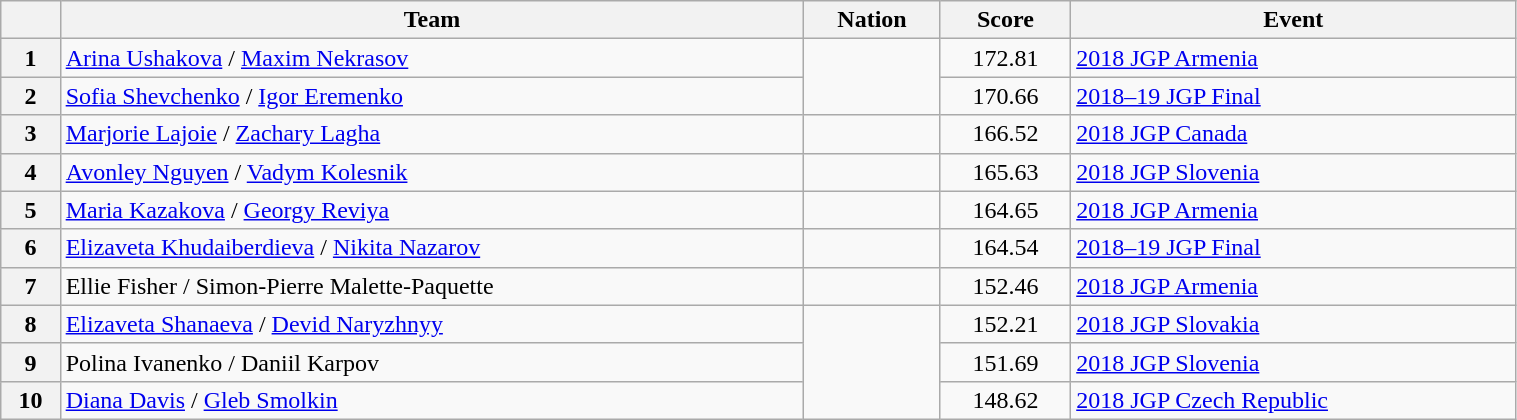<table class="wikitable sortable" style="text-align:left; width:80%">
<tr>
<th scope="col"></th>
<th scope="col">Team</th>
<th scope="col">Nation</th>
<th scope="col">Score</th>
<th scope="col">Event</th>
</tr>
<tr>
<th scope="row">1</th>
<td><a href='#'>Arina Ushakova</a> / <a href='#'>Maxim Nekrasov</a></td>
<td rowspan="2"></td>
<td style="text-align:center;">172.81</td>
<td><a href='#'>2018 JGP Armenia</a></td>
</tr>
<tr>
<th scope="row">2</th>
<td><a href='#'>Sofia Shevchenko</a> / <a href='#'>Igor Eremenko</a></td>
<td style="text-align:center;">170.66</td>
<td><a href='#'>2018–19 JGP Final</a></td>
</tr>
<tr>
<th scope="row">3</th>
<td><a href='#'>Marjorie Lajoie</a> / <a href='#'>Zachary Lagha</a></td>
<td></td>
<td style="text-align:center;">166.52</td>
<td><a href='#'>2018 JGP Canada</a></td>
</tr>
<tr>
<th scope="row">4</th>
<td><a href='#'>Avonley Nguyen</a> / <a href='#'>Vadym Kolesnik</a></td>
<td></td>
<td style="text-align:center;">165.63</td>
<td><a href='#'>2018 JGP Slovenia</a></td>
</tr>
<tr>
<th scope="row">5</th>
<td><a href='#'>Maria Kazakova</a> / <a href='#'>Georgy Reviya</a></td>
<td></td>
<td style="text-align:center;">164.65</td>
<td><a href='#'>2018 JGP Armenia</a></td>
</tr>
<tr>
<th scope="row">6</th>
<td><a href='#'>Elizaveta Khudaiberdieva</a> / <a href='#'>Nikita Nazarov</a></td>
<td></td>
<td style="text-align:center;">164.54</td>
<td><a href='#'>2018–19 JGP Final</a></td>
</tr>
<tr>
<th scope="row">7</th>
<td>Ellie Fisher / Simon-Pierre Malette-Paquette</td>
<td></td>
<td style="text-align:center;">152.46</td>
<td><a href='#'>2018 JGP Armenia</a></td>
</tr>
<tr>
<th scope="row">8</th>
<td><a href='#'>Elizaveta Shanaeva</a> / <a href='#'>Devid Naryzhnyy</a></td>
<td rowspan="3"></td>
<td style="text-align:center;">152.21</td>
<td><a href='#'>2018 JGP Slovakia</a></td>
</tr>
<tr>
<th scope="row">9</th>
<td>Polina Ivanenko / Daniil Karpov</td>
<td style="text-align:center;">151.69</td>
<td><a href='#'>2018 JGP Slovenia</a></td>
</tr>
<tr>
<th scope="row">10</th>
<td><a href='#'>Diana Davis</a> / <a href='#'>Gleb Smolkin</a></td>
<td style="text-align:center;">148.62</td>
<td><a href='#'>2018 JGP Czech Republic</a></td>
</tr>
</table>
